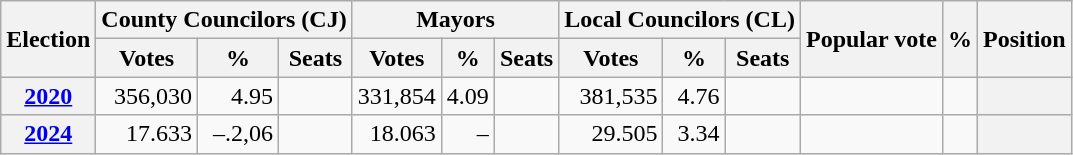<table class="wikitable" style="text-align: right;">
<tr>
<th rowspan="2">Election</th>
<th colspan="3">County Councilors (CJ)</th>
<th colspan="3">Mayors</th>
<th colspan="3">Local Councilors (CL)</th>
<th rowspan="2">Popular vote</th>
<th rowspan="2">%</th>
<th rowspan="2">Position</th>
</tr>
<tr>
<th>Votes</th>
<th>%</th>
<th>Seats</th>
<th>Votes</th>
<th>%</th>
<th>Seats</th>
<th>Votes</th>
<th>%</th>
<th>Seats</th>
</tr>
<tr>
<th><a href='#'>2020</a></th>
<td>356,030</td>
<td>4.95</td>
<td></td>
<td>331,854</td>
<td>4.09</td>
<td></td>
<td>381,535</td>
<td>4.76</td>
<td></td>
<td></td>
<td></td>
<th style="text-align: center;"></th>
</tr>
<tr 2.60>
<th><a href='#'>2024</a></th>
<td>17.633</td>
<td>–.2,06</td>
<td></td>
<td>18.063</td>
<td>–</td>
<td></td>
<td>29.505</td>
<td>3.34</td>
<td></td>
<td></td>
<td></td>
<th style="text-align: center;"></th>
</tr>
</table>
